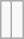<table class="wikitable">
<tr>
<td></td>
<td><br></td>
</tr>
</table>
